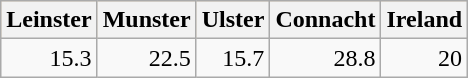<table class="wikitable">
<tr style="text-align:center; background-color:#ffdead;">
<th>Leinster</th>
<th>Munster</th>
<th>Ulster</th>
<th>Connacht</th>
<th>Ireland</th>
</tr>
<tr style="text-align:right;">
<td>15.3</td>
<td>22.5</td>
<td>15.7</td>
<td>28.8</td>
<td>20</td>
</tr>
</table>
